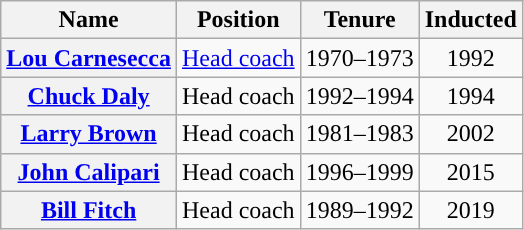<table class="wikitable" style="text-align:center">
<tr>
<th scope="col">Name</th>
<th scope="col">Position</th>
<th scope="col">Tenure</th>
<th scope="col">Inducted</th>
</tr>
<tr>
<th scope="row"><a href='#'>Lou Carnesecca</a></th>
<td><a href='#'>Head coach</a></td>
<td>1970–1973</td>
<td>1992</td>
</tr>
<tr>
<th scope="row"><a href='#'>Chuck Daly</a></th>
<td>Head coach</td>
<td>1992–1994</td>
<td>1994</td>
</tr>
<tr>
<th scope="row"><a href='#'>Larry Brown</a></th>
<td>Head coach</td>
<td>1981–1983</td>
<td>2002</td>
</tr>
<tr>
<th scope="row"><a href='#'>John Calipari</a></th>
<td>Head coach</td>
<td>1996–1999</td>
<td>2015</td>
</tr>
<tr>
<th scope="row"><a href='#'>Bill Fitch</a></th>
<td>Head coach</td>
<td>1989–1992</td>
<td>2019</td>
</tr>
</table>
